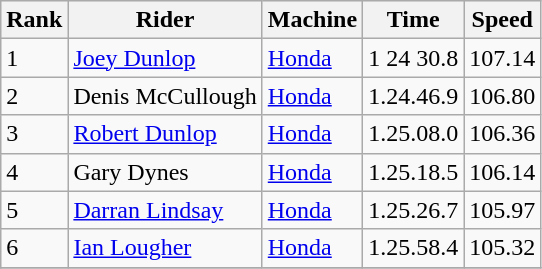<table class="wikitable">
<tr style="background:#efefef;">
<th>Rank</th>
<th>Rider</th>
<th>Machine</th>
<th>Time</th>
<th>Speed</th>
</tr>
<tr>
<td>1</td>
<td> <a href='#'>Joey Dunlop</a></td>
<td><a href='#'>Honda</a></td>
<td>1 24 30.8</td>
<td>107.14</td>
</tr>
<tr>
<td>2</td>
<td> Denis McCullough</td>
<td><a href='#'>Honda</a></td>
<td>1.24.46.9</td>
<td>106.80</td>
</tr>
<tr>
<td>3</td>
<td> <a href='#'>Robert Dunlop</a></td>
<td><a href='#'>Honda</a></td>
<td>1.25.08.0</td>
<td>106.36</td>
</tr>
<tr>
<td>4</td>
<td> Gary Dynes</td>
<td><a href='#'>Honda</a></td>
<td>1.25.18.5</td>
<td>106.14</td>
</tr>
<tr>
<td>5</td>
<td> <a href='#'>Darran Lindsay</a></td>
<td><a href='#'>Honda</a></td>
<td>1.25.26.7</td>
<td>105.97</td>
</tr>
<tr>
<td>6</td>
<td> <a href='#'>Ian Lougher</a></td>
<td><a href='#'>Honda</a></td>
<td>1.25.58.4</td>
<td>105.32</td>
</tr>
<tr>
</tr>
</table>
